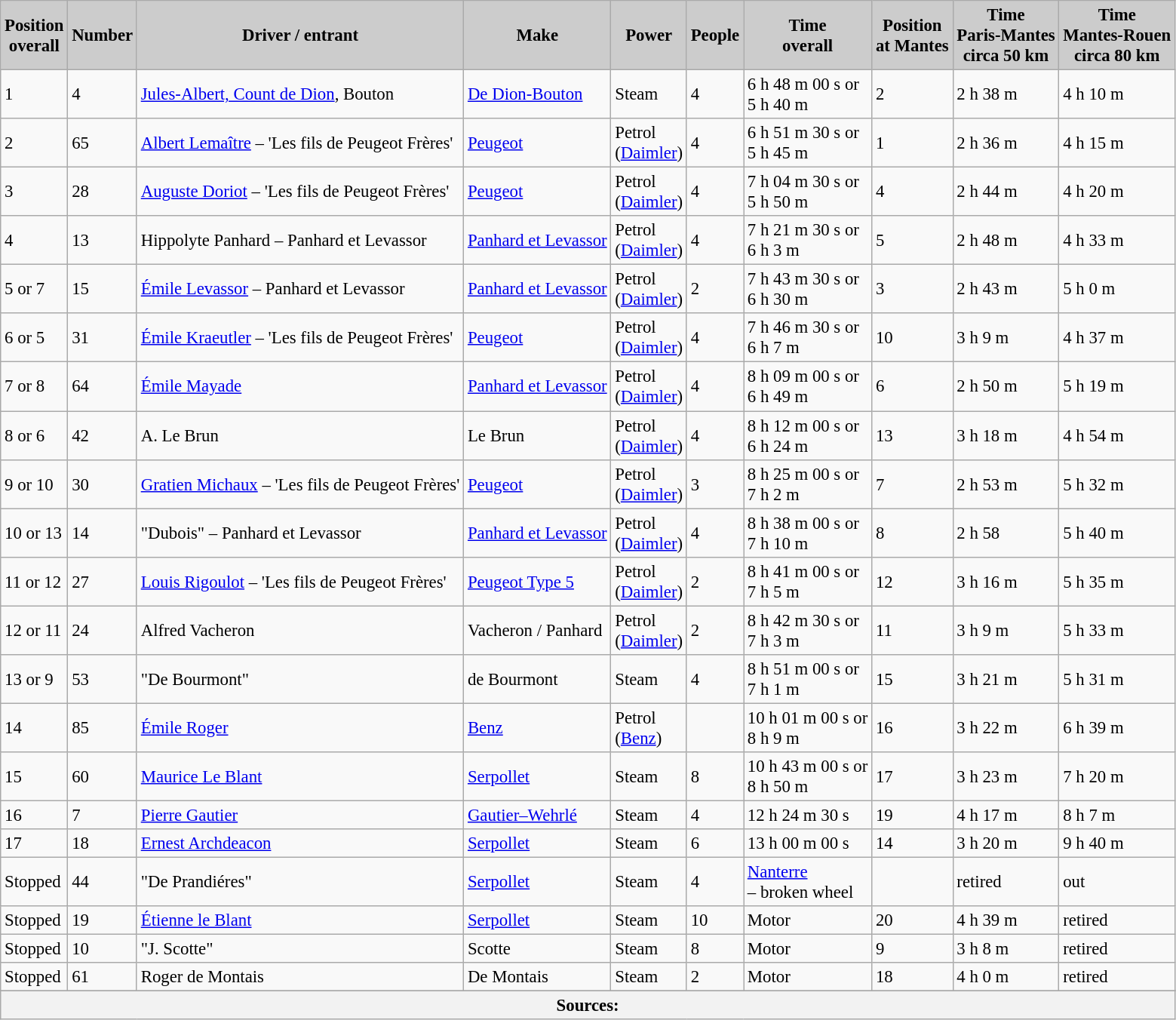<table class="wikitable sortable" style="font-size:95%;">
<tr Results>
<th scope=col style="background-color:#CCCCCC;">Position <br>overall</th>
<th scope=col style="background-color:#CCCCCC;">Number</th>
<th scope=col style="background-color:#CCCCCC;">Driver / entrant</th>
<th scope=col style="background-color:#CCCCCC;">Make</th>
<th scope=col style="background-color:#CCCCCC;">Power</th>
<th scope=col style="background-color:#CCCCCC;">People</th>
<th scope=col style="background-color:#CCCCCC;">Time <br> overall</th>
<th scope=col style="background-color:#CCCCCC;">Position <br> at Mantes</th>
<th scope=col style="background-color:#CCCCCC;">Time <br> Paris-Mantes <br> circa 50 km</th>
<th scope=col style="background-color:#CCCCCC;">Time <br> Mantes-Rouen <br> circa 80 km</th>
</tr>
<tr>
<td>1</td>
<td>4</td>
<td><a href='#'>Jules-Albert, Count de Dion</a>, Bouton</td>
<td><a href='#'>De Dion-Bouton</a></td>
<td>Steam</td>
<td>4</td>
<td>6 h 48 m 00 s or <br> 5 h 40 m</td>
<td>2</td>
<td>2 h 38 m</td>
<td>4 h 10 m</td>
</tr>
<tr>
<td>2</td>
<td>65</td>
<td><a href='#'>Albert Lemaître</a> – 'Les fils de Peugeot Frères'</td>
<td><a href='#'>Peugeot</a></td>
<td>Petrol<br>(<a href='#'>Daimler</a>)</td>
<td>4</td>
<td>6 h 51 m 30 s or <br>5 h 45 m</td>
<td>1</td>
<td>2 h 36 m</td>
<td>4 h 15 m</td>
</tr>
<tr>
<td>3</td>
<td>28</td>
<td><a href='#'>Auguste Doriot</a> – 'Les fils de Peugeot Frères'</td>
<td><a href='#'>Peugeot</a></td>
<td>Petrol<br>(<a href='#'>Daimler</a>)</td>
<td>4</td>
<td>7 h 04 m 30 s or <br> 5 h 50 m</td>
<td>4</td>
<td>2 h 44 m</td>
<td>4 h 20 m</td>
</tr>
<tr>
<td>4</td>
<td>13</td>
<td>Hippolyte Panhard – Panhard et Levassor</td>
<td><a href='#'>Panhard et Levassor</a></td>
<td>Petrol<br>(<a href='#'>Daimler</a>)</td>
<td>4</td>
<td>7 h 21 m 30 s or <br> 6 h 3 m</td>
<td>5</td>
<td>2 h 48 m</td>
<td>4 h 33 m</td>
</tr>
<tr>
<td>5 or 7</td>
<td>15</td>
<td><a href='#'>Émile Levassor</a> – Panhard et Levassor</td>
<td><a href='#'>Panhard et Levassor</a></td>
<td>Petrol<br>(<a href='#'>Daimler</a>)</td>
<td>2</td>
<td>7 h 43 m 30 s or <br> 6 h 30 m</td>
<td>3</td>
<td>2 h 43 m</td>
<td>5 h 0 m</td>
</tr>
<tr>
<td>6 or 5</td>
<td>31</td>
<td><a href='#'>Émile Kraeutler</a> – 'Les fils de Peugeot Frères'</td>
<td><a href='#'>Peugeot</a></td>
<td>Petrol<br>(<a href='#'>Daimler</a>)</td>
<td>4</td>
<td>7 h 46 m 30 s or <br> 6 h 7 m</td>
<td>10</td>
<td>3 h 9 m</td>
<td>4 h 37 m</td>
</tr>
<tr>
<td>7 or 8</td>
<td>64</td>
<td><a href='#'>Émile Mayade</a></td>
<td><a href='#'>Panhard et Levassor</a></td>
<td>Petrol<br>(<a href='#'>Daimler</a>)</td>
<td>4</td>
<td>8 h 09 m 00 s or <br> 6 h 49 m</td>
<td>6</td>
<td>2 h 50 m</td>
<td>5 h 19 m</td>
</tr>
<tr>
<td>8 or 6</td>
<td>42</td>
<td>A. Le Brun</td>
<td>Le Brun</td>
<td>Petrol<br>(<a href='#'>Daimler</a>)</td>
<td>4</td>
<td>8 h 12 m 00 s or <br> 6 h 24 m</td>
<td>13</td>
<td>3 h 18 m</td>
<td>4 h 54 m</td>
</tr>
<tr>
<td>9 or 10</td>
<td>30</td>
<td><a href='#'>Gratien Michaux</a> – 'Les fils de Peugeot Frères'</td>
<td><a href='#'>Peugeot</a></td>
<td>Petrol<br>(<a href='#'>Daimler</a>)</td>
<td>3</td>
<td>8 h 25 m 00 s or <br> 7 h 2 m</td>
<td>7</td>
<td>2 h 53 m</td>
<td>5 h 32 m</td>
</tr>
<tr>
<td>10 or 13</td>
<td>14</td>
<td>"Dubois" – Panhard et Levassor</td>
<td><a href='#'>Panhard et Levassor</a></td>
<td>Petrol<br>(<a href='#'>Daimler</a>)</td>
<td>4</td>
<td>8 h 38 m 00 s or <br> 7 h 10 m</td>
<td>8</td>
<td>2 h 58</td>
<td>5 h 40 m</td>
</tr>
<tr>
<td>11 or 12</td>
<td>27</td>
<td><a href='#'>Louis Rigoulot</a>  – 'Les fils de Peugeot Frères'</td>
<td><a href='#'>Peugeot Type 5</a></td>
<td>Petrol<br>(<a href='#'>Daimler</a>)</td>
<td>2</td>
<td>8 h 41 m 00 s or <br>7 h 5 m</td>
<td>12</td>
<td>3 h 16 m</td>
<td>5 h 35 m</td>
</tr>
<tr>
<td>12 or 11</td>
<td>24</td>
<td>Alfred Vacheron</td>
<td>Vacheron / Panhard</td>
<td>Petrol<br>(<a href='#'>Daimler</a>)</td>
<td>2</td>
<td>8 h 42 m 30 s or <br>7 h 3 m</td>
<td>11</td>
<td>3 h 9 m</td>
<td>5 h 33 m</td>
</tr>
<tr>
<td>13 or 9</td>
<td>53</td>
<td>"De Bourmont"</td>
<td>de Bourmont</td>
<td>Steam</td>
<td>4</td>
<td>8 h 51 m 00 s or <br> 7 h 1 m</td>
<td>15</td>
<td>3 h 21 m</td>
<td>5 h 31 m</td>
</tr>
<tr>
<td>14</td>
<td>85</td>
<td><a href='#'>Émile Roger</a></td>
<td><a href='#'>Benz</a></td>
<td>Petrol<br>(<a href='#'>Benz</a>)</td>
<td></td>
<td>10 h 01 m 00 s or <br> 8 h 9 m</td>
<td>16</td>
<td>3 h 22 m</td>
<td>6 h 39 m</td>
</tr>
<tr>
<td>15</td>
<td>60</td>
<td><a href='#'>Maurice Le Blant</a></td>
<td><a href='#'>Serpollet</a></td>
<td>Steam</td>
<td>8</td>
<td>10 h 43 m 00 s or <br> 8 h 50 m</td>
<td>17</td>
<td>3 h 23 m</td>
<td>7 h 20 m</td>
</tr>
<tr>
<td>16</td>
<td>7</td>
<td><a href='#'>Pierre Gautier</a></td>
<td><a href='#'>Gautier–Wehrlé</a></td>
<td>Steam</td>
<td>4</td>
<td>12 h 24 m 30 s</td>
<td>19</td>
<td>4 h 17 m</td>
<td>8 h 7 m</td>
</tr>
<tr>
<td>17</td>
<td>18</td>
<td><a href='#'>Ernest Archdeacon</a></td>
<td><a href='#'>Serpollet</a></td>
<td>Steam</td>
<td>6</td>
<td>13 h 00 m 00 s</td>
<td>14</td>
<td>3 h 20 m</td>
<td>9 h 40 m</td>
</tr>
<tr>
<td>Stopped</td>
<td>44</td>
<td>"De Prandiéres"</td>
<td><a href='#'>Serpollet</a></td>
<td>Steam</td>
<td>4</td>
<td><a href='#'>Nanterre</a> <br>– broken wheel</td>
<td></td>
<td>retired</td>
<td>out</td>
</tr>
<tr>
<td>Stopped</td>
<td>19</td>
<td><a href='#'>Étienne le Blant</a></td>
<td><a href='#'>Serpollet</a></td>
<td>Steam</td>
<td>10</td>
<td>Motor</td>
<td>20</td>
<td>4 h 39 m</td>
<td>retired</td>
</tr>
<tr>
<td>Stopped</td>
<td>10</td>
<td>"J. Scotte"</td>
<td>Scotte</td>
<td>Steam</td>
<td>8</td>
<td>Motor</td>
<td>9</td>
<td>3 h 8 m</td>
<td>retired</td>
</tr>
<tr>
<td>Stopped</td>
<td>61</td>
<td>Roger de Montais</td>
<td>De Montais</td>
<td>Steam</td>
<td>2</td>
<td>Motor</td>
<td>18</td>
<td>4 h 0 m</td>
<td>retired</td>
</tr>
<tr>
</tr>
<tr class=sortbottom>
<th scope=row colspan=10><strong>Sources:</strong></th>
</tr>
</table>
